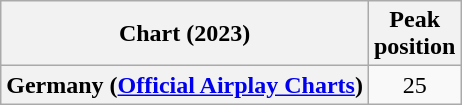<table class="wikitable plainrowheaders" style="text-align:center">
<tr>
<th scope="col">Chart (2023)</th>
<th scope="col">Peak<br>position</th>
</tr>
<tr>
<th scope="row">Germany (<a href='#'>Official Airplay Charts</a>)</th>
<td>25</td>
</tr>
</table>
